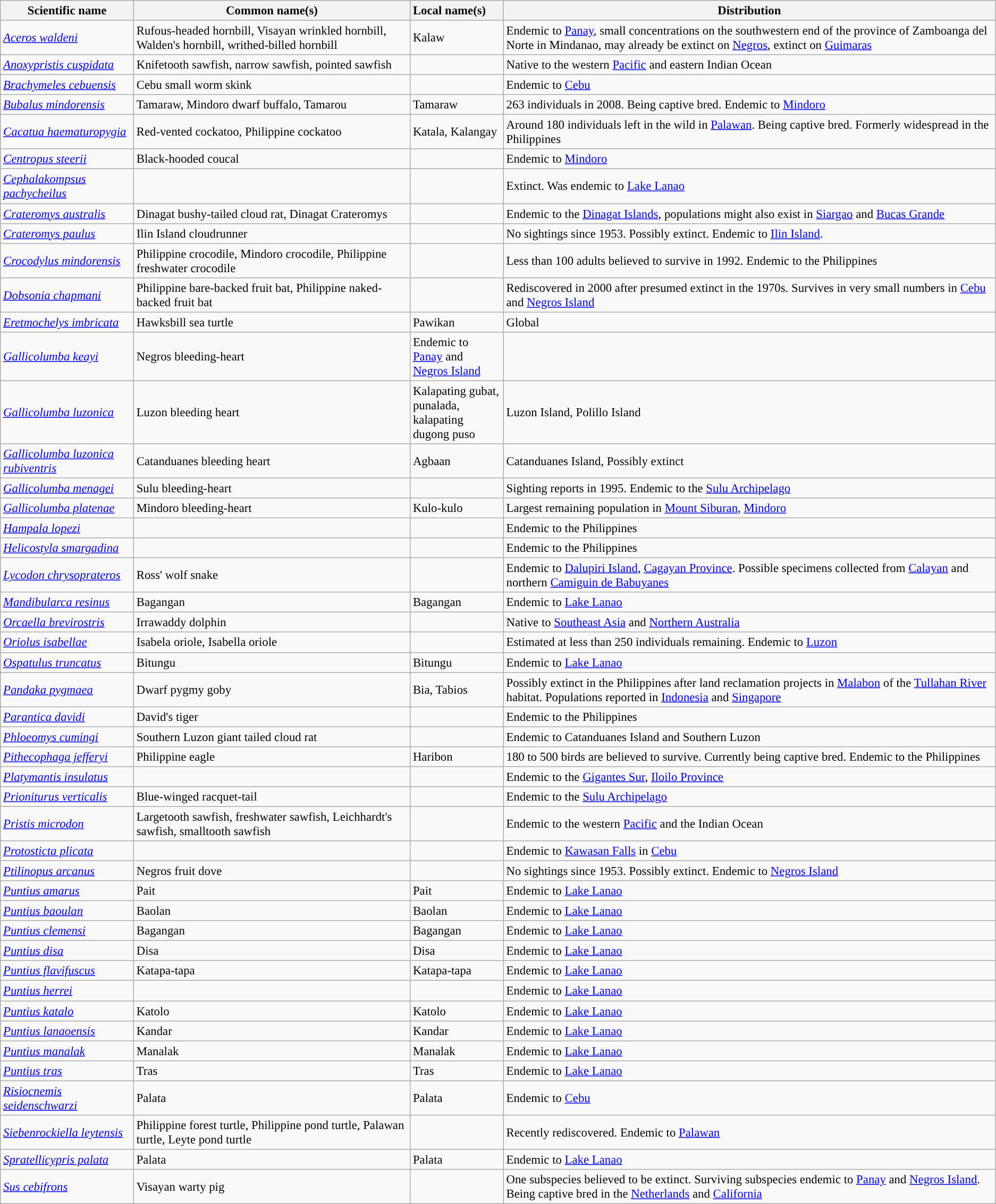<table class="wikitable sortable" style="font-size: 95%; text-align: left">
<tr>
<th>Scientific name</th>
<th style="Common name">Common name(s)</th>
<th style="text-align: left;" width="110">Local name(s)</th>
<th style="Distibution">Distribution</th>
</tr>
<tr>
<td><em><a href='#'>Aceros waldeni</a></em></td>
<td>Rufous-headed hornbill, Visayan wrinkled hornbill, Walden's hornbill, writhed-billed hornbill</td>
<td>Kalaw</td>
<td>Endemic to <a href='#'>Panay</a>, small concentrations on the southwestern end of the province of Zamboanga del Norte in Mindanao, may already be extinct on <a href='#'>Negros</a>, extinct on <a href='#'>Guimaras</a></td>
</tr>
<tr>
<td><em><a href='#'>Anoxypristis cuspidata</a></em></td>
<td>Knifetooth sawfish, narrow sawfish, pointed sawfish</td>
<td></td>
<td>Native to the western <a href='#'>Pacific</a> and eastern Indian Ocean</td>
</tr>
<tr>
<td><em><a href='#'>Brachymeles cebuensis</a></em></td>
<td>Cebu small worm skink</td>
<td></td>
<td>Endemic to <a href='#'>Cebu</a></td>
</tr>
<tr>
<td><em><a href='#'>Bubalus mindorensis</a></em></td>
<td>Tamaraw, Mindoro dwarf buffalo, Tamarou</td>
<td>Tamaraw</td>
<td>263 individuals in 2008. Being captive bred. Endemic to <a href='#'>Mindoro</a></td>
</tr>
<tr>
<td><em><a href='#'>Cacatua haematuropygia</a></em></td>
<td>Red-vented cockatoo, Philippine cockatoo</td>
<td>Katala, Kalangay</td>
<td>Around 180 individuals left in the wild in <a href='#'>Palawan</a>. Being captive bred. Formerly widespread in the Philippines</td>
</tr>
<tr>
<td><em><a href='#'>Centropus steerii</a></em></td>
<td>Black-hooded coucal</td>
<td></td>
<td>Endemic to <a href='#'>Mindoro</a></td>
</tr>
<tr>
<td><em><a href='#'>Cephalakompsus pachycheilus</a></em></td>
<td></td>
<td></td>
<td>Extinct. Was endemic to <a href='#'>Lake Lanao</a></td>
</tr>
<tr>
<td><em><a href='#'>Crateromys australis</a></em></td>
<td>Dinagat bushy-tailed cloud rat, Dinagat Crateromys</td>
<td></td>
<td>Endemic to the <a href='#'>Dinagat Islands</a>, populations might also exist in <a href='#'>Siargao</a> and <a href='#'>Bucas Grande</a></td>
</tr>
<tr>
<td><em><a href='#'>Crateromys paulus</a></em></td>
<td>Ilin Island cloudrunner</td>
<td></td>
<td>No sightings since 1953. Possibly extinct. Endemic to <a href='#'>Ilin Island</a>.</td>
</tr>
<tr>
<td><em><a href='#'>Crocodylus mindorensis</a></em></td>
<td>Philippine crocodile, Mindoro crocodile, Philippine freshwater crocodile</td>
<td></td>
<td>Less than 100 adults believed to survive in 1992. Endemic to the Philippines</td>
</tr>
<tr>
<td><em><a href='#'>Dobsonia chapmani</a></em></td>
<td>Philippine bare-backed fruit bat, Philippine naked-backed fruit bat</td>
<td></td>
<td>Rediscovered in 2000 after presumed extinct in the 1970s. Survives in very small numbers in <a href='#'>Cebu</a> and <a href='#'>Negros Island</a></td>
</tr>
<tr>
<td><em><a href='#'>Eretmochelys imbricata</a></em></td>
<td>Hawksbill sea turtle</td>
<td>Pawikan</td>
<td>Global</td>
</tr>
<tr>
<td><em><a href='#'>Gallicolumba keayi</a></em></td>
<td>Negros bleeding-heart</td>
<td>Endemic to <a href='#'>Panay</a> and <a href='#'>Negros Island</a></td>
</tr>
<tr>
<td><em><a href='#'>Gallicolumba luzonica</a></em></td>
<td>Luzon bleeding heart</td>
<td>Kalapating gubat, punalada, kalapating dugong puso</td>
<td>Luzon Island, Polillo Island</td>
</tr>
<tr>
<td><em><a href='#'>Gallicolumba luzonica rubiventris</a></em></td>
<td>Catanduanes bleeding heart</td>
<td>Agbaan</td>
<td>Catanduanes Island, Possibly extinct</td>
</tr>
<tr>
<td><em><a href='#'>Gallicolumba menagei</a></em></td>
<td>Sulu bleeding-heart</td>
<td></td>
<td>Sighting reports in 1995. Endemic to the <a href='#'>Sulu Archipelago</a></td>
</tr>
<tr>
<td><em><a href='#'>Gallicolumba platenae</a></em></td>
<td>Mindoro bleeding-heart</td>
<td>Kulo-kulo</td>
<td>Largest remaining population in <a href='#'>Mount Siburan</a>, <a href='#'>Mindoro</a></td>
</tr>
<tr>
<td><em><a href='#'>Hampala lopezi</a></em></td>
<td></td>
<td></td>
<td>Endemic to the Philippines</td>
</tr>
<tr>
<td><em><a href='#'>Helicostyla smargadina</a></em></td>
<td></td>
<td></td>
<td>Endemic to the Philippines</td>
</tr>
<tr>
<td><em><a href='#'>Lycodon chrysoprateros</a></em></td>
<td>Ross' wolf snake</td>
<td></td>
<td>Endemic to <a href='#'>Dalupiri Island</a>, <a href='#'>Cagayan Province</a>. Possible specimens collected from <a href='#'>Calayan</a> and northern <a href='#'>Camiguin de Babuyanes</a></td>
</tr>
<tr>
<td><em><a href='#'>Mandibularca resinus</a></em></td>
<td>Bagangan</td>
<td>Bagangan</td>
<td>Endemic to <a href='#'>Lake Lanao</a></td>
</tr>
<tr>
<td><em><a href='#'>Orcaella brevirostris</a></em></td>
<td>Irrawaddy dolphin</td>
<td></td>
<td>Native to <a href='#'>Southeast Asia</a> and <a href='#'>Northern Australia</a></td>
</tr>
<tr>
<td><em><a href='#'>Oriolus isabellae</a></em></td>
<td>Isabela oriole, Isabella oriole</td>
<td></td>
<td>Estimated at less than 250 individuals remaining. Endemic to <a href='#'>Luzon</a></td>
</tr>
<tr>
<td><em><a href='#'>Ospatulus truncatus</a></em></td>
<td>Bitungu</td>
<td>Bitungu</td>
<td>Endemic to <a href='#'>Lake Lanao</a></td>
</tr>
<tr>
<td><em><a href='#'>Pandaka pygmaea</a></em></td>
<td>Dwarf pygmy goby</td>
<td>Bia, Tabios</td>
<td>Possibly extinct in the Philippines after land reclamation projects in <a href='#'>Malabon</a> of the <a href='#'>Tullahan River</a> habitat. Populations reported in <a href='#'>Indonesia</a> and <a href='#'>Singapore</a></td>
</tr>
<tr>
<td><em><a href='#'>Parantica davidi</a></em></td>
<td>David's tiger</td>
<td></td>
<td>Endemic to the Philippines</td>
</tr>
<tr>
<td><em><a href='#'>Phloeomys cumingi</a></em></td>
<td>Southern Luzon giant tailed cloud rat</td>
<td></td>
<td>Endemic to Catanduanes Island and Southern Luzon</td>
</tr>
<tr>
<td><em><a href='#'>Pithecophaga jefferyi</a></em></td>
<td>Philippine eagle</td>
<td>Haribon</td>
<td>180 to 500 birds are believed to survive. Currently being captive bred. Endemic to the Philippines</td>
</tr>
<tr>
<td><em><a href='#'>Platymantis insulatus</a></em></td>
<td></td>
<td></td>
<td>Endemic to the <a href='#'>Gigantes Sur</a>, <a href='#'>Iloilo Province</a></td>
</tr>
<tr>
<td><em><a href='#'>Prioniturus verticalis</a></em></td>
<td>Blue-winged racquet-tail</td>
<td></td>
<td>Endemic to the <a href='#'>Sulu Archipelago</a></td>
</tr>
<tr>
<td><em><a href='#'>Pristis microdon</a></em></td>
<td>Largetooth sawfish, freshwater sawfish, Leichhardt's sawfish, smalltooth sawfish</td>
<td></td>
<td>Endemic to the western <a href='#'>Pacific</a> and the Indian Ocean</td>
</tr>
<tr>
<td><em><a href='#'>Protosticta plicata</a></em></td>
<td></td>
<td></td>
<td>Endemic to <a href='#'>Kawasan Falls</a> in <a href='#'>Cebu</a></td>
</tr>
<tr>
<td><em><a href='#'>Ptilinopus arcanus</a></em></td>
<td>Negros fruit dove</td>
<td></td>
<td>No sightings since 1953. Possibly extinct. Endemic to <a href='#'>Negros Island</a></td>
</tr>
<tr>
<td><em><a href='#'>Puntius amarus</a></em></td>
<td>Pait</td>
<td>Pait</td>
<td>Endemic to <a href='#'>Lake Lanao</a></td>
</tr>
<tr>
<td><em><a href='#'>Puntius baoulan</a></em></td>
<td>Baolan</td>
<td>Baolan</td>
<td>Endemic to <a href='#'>Lake Lanao</a></td>
</tr>
<tr>
<td><em><a href='#'>Puntius clemensi</a></em></td>
<td>Bagangan</td>
<td>Bagangan</td>
<td>Endemic to <a href='#'>Lake Lanao</a></td>
</tr>
<tr>
<td><em><a href='#'>Puntius disa</a></em></td>
<td>Disa</td>
<td>Disa</td>
<td>Endemic to <a href='#'>Lake Lanao</a></td>
</tr>
<tr>
<td><em><a href='#'>Puntius flavifuscus</a></em></td>
<td>Katapa-tapa</td>
<td>Katapa-tapa</td>
<td>Endemic to <a href='#'>Lake Lanao</a></td>
</tr>
<tr>
<td><em><a href='#'>Puntius herrei</a></em></td>
<td></td>
<td></td>
<td>Endemic to <a href='#'>Lake Lanao</a></td>
</tr>
<tr>
<td><em><a href='#'>Puntius katalo</a></em></td>
<td>Katolo</td>
<td>Katolo</td>
<td>Endemic to <a href='#'>Lake Lanao</a></td>
</tr>
<tr>
<td><em><a href='#'>Puntius lanaoensis</a></em></td>
<td>Kandar</td>
<td>Kandar</td>
<td>Endemic to <a href='#'>Lake Lanao</a></td>
</tr>
<tr>
<td><em><a href='#'>Puntius manalak</a></em></td>
<td>Manalak</td>
<td>Manalak</td>
<td>Endemic to <a href='#'>Lake Lanao</a></td>
</tr>
<tr>
<td><em><a href='#'>Puntius tras</a></em></td>
<td>Tras</td>
<td>Tras</td>
<td>Endemic to <a href='#'>Lake Lanao</a></td>
</tr>
<tr>
<td><em><a href='#'>Risiocnemis seidenschwarzi</a></em></td>
<td>Palata</td>
<td>Palata</td>
<td>Endemic to <a href='#'>Cebu</a></td>
</tr>
<tr>
<td><em><a href='#'>Siebenrockiella leytensis</a></em></td>
<td>Philippine forest turtle, Philippine pond turtle, Palawan turtle, Leyte pond turtle</td>
<td></td>
<td>Recently rediscovered. Endemic to <a href='#'>Palawan</a></td>
</tr>
<tr>
<td><em><a href='#'>Spratellicypris palata</a></em></td>
<td>Palata</td>
<td>Palata</td>
<td>Endemic to <a href='#'>Lake Lanao</a></td>
</tr>
<tr>
<td><em><a href='#'>Sus cebifrons</a></em></td>
<td>Visayan warty pig</td>
<td></td>
<td>One subspecies believed to be extinct. Surviving subspecies endemic to <a href='#'>Panay</a> and <a href='#'>Negros Island</a>. Being captive bred in the <a href='#'>Netherlands</a> and <a href='#'>California</a></td>
</tr>
</table>
